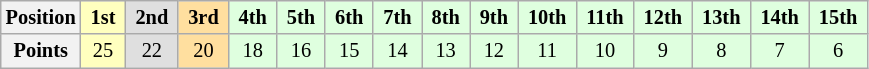<table class="wikitable" style="font-size:85%; text-align:center">
<tr>
<th>Position</th>
<td style="background:#ffffbf;"> <strong>1st</strong> </td>
<td style="background:#dfdfdf;"> <strong>2nd</strong> </td>
<td style="background:#ffdf9f;"> <strong>3rd</strong> </td>
<td style="background:#dfffdf;"> <strong>4th</strong> </td>
<td style="background:#dfffdf;"> <strong>5th</strong> </td>
<td style="background:#dfffdf;"> <strong>6th</strong> </td>
<td style="background:#dfffdf;"> <strong>7th</strong> </td>
<td style="background:#dfffdf;"> <strong>8th</strong> </td>
<td style="background:#dfffdf;"> <strong>9th</strong> </td>
<td style="background:#dfffdf;"> <strong>10th</strong> </td>
<td style="background:#dfffdf;"> <strong>11th</strong> </td>
<td style="background:#dfffdf;"> <strong>12th</strong> </td>
<td style="background:#dfffdf;"> <strong>13th</strong> </td>
<td style="background:#dfffdf;"> <strong>14th</strong> </td>
<td style="background:#dfffdf;"> <strong>15th</strong> </td>
</tr>
<tr>
<th>Points</th>
<td style="background:#ffffbf;">25</td>
<td style="background:#dfdfdf;">22</td>
<td style="background:#ffdf9f;">20</td>
<td style="background:#dfffdf;">18</td>
<td style="background:#dfffdf;">16</td>
<td style="background:#dfffdf;">15</td>
<td style="background:#dfffdf;">14</td>
<td style="background:#dfffdf;">13</td>
<td style="background:#dfffdf;">12</td>
<td style="background:#dfffdf;">11</td>
<td style="background:#dfffdf;">10</td>
<td style="background:#dfffdf;">9</td>
<td style="background:#dfffdf;">8</td>
<td style="background:#dfffdf;">7</td>
<td style="background:#dfffdf;">6</td>
</tr>
</table>
